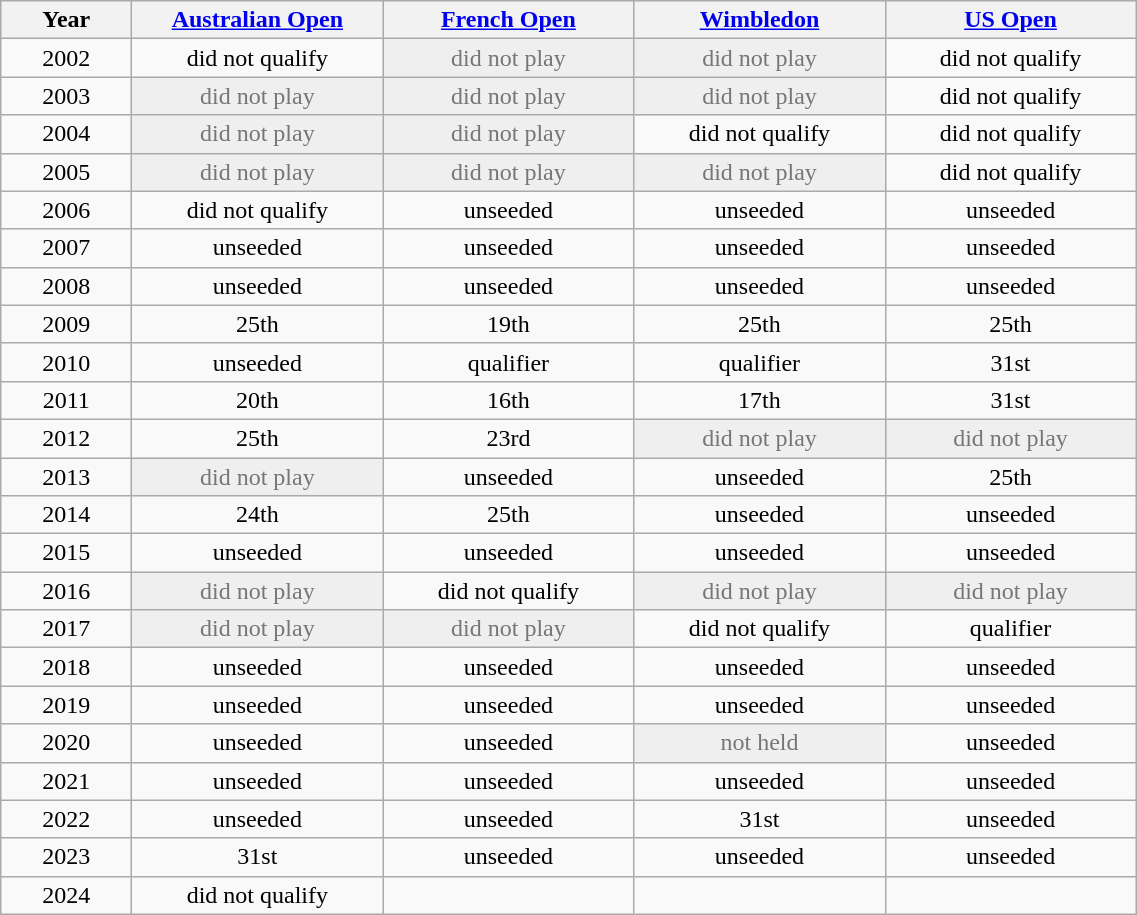<table class="wikitable" style="text-align:center">
<tr>
<th width="80">Year</th>
<th width="160"><a href='#'>Australian Open</a></th>
<th width="160"><a href='#'>French Open</a></th>
<th width="160"><a href='#'>Wimbledon</a></th>
<th width="160"><a href='#'>US Open</a></th>
</tr>
<tr>
<td>2002</td>
<td>did not qualify</td>
<td style=color:#767676 bgcolor=efefef>did not play</td>
<td style=color:#767676 bgcolor=efefef>did not play</td>
<td>did not qualify</td>
</tr>
<tr>
<td>2003</td>
<td style=color:#767676 bgcolor=efefef>did not play</td>
<td style=color:#767676 bgcolor=efefef>did not play</td>
<td style=color:#767676 bgcolor=efefef>did not play</td>
<td>did not qualify</td>
</tr>
<tr>
<td>2004</td>
<td style=color:#767676 bgcolor=efefef>did not play</td>
<td style=color:#767676 bgcolor=efefef>did not play</td>
<td>did not qualify</td>
<td>did not qualify</td>
</tr>
<tr>
<td>2005</td>
<td style=color:#767676 bgcolor=efefef>did not play</td>
<td style=color:#767676 bgcolor=efefef>did not play</td>
<td style=color:#767676 bgcolor=efefef>did not play</td>
<td>did not qualify</td>
</tr>
<tr>
<td>2006</td>
<td>did not qualify</td>
<td>unseeded</td>
<td>unseeded</td>
<td>unseeded</td>
</tr>
<tr>
<td>2007</td>
<td>unseeded</td>
<td>unseeded</td>
<td>unseeded</td>
<td>unseeded</td>
</tr>
<tr>
<td>2008</td>
<td>unseeded</td>
<td>unseeded</td>
<td>unseeded</td>
<td>unseeded</td>
</tr>
<tr>
<td>2009</td>
<td>25th</td>
<td>19th</td>
<td>25th</td>
<td>25th</td>
</tr>
<tr>
<td>2010</td>
<td>unseeded</td>
<td>qualifier</td>
<td>qualifier</td>
<td>31st</td>
</tr>
<tr>
<td>2011</td>
<td>20th</td>
<td>16th</td>
<td>17th</td>
<td>31st</td>
</tr>
<tr>
<td>2012</td>
<td>25th</td>
<td>23rd</td>
<td style=color:#767676 bgcolor=efefef>did not play</td>
<td style=color:#767676 bgcolor=efefef>did not play</td>
</tr>
<tr>
<td>2013</td>
<td style=color:#767676 bgcolor=efefef>did not play</td>
<td>unseeded</td>
<td>unseeded</td>
<td>25th</td>
</tr>
<tr>
<td>2014</td>
<td>24th</td>
<td>25th</td>
<td>unseeded</td>
<td>unseeded</td>
</tr>
<tr>
<td>2015</td>
<td>unseeded</td>
<td>unseeded</td>
<td>unseeded</td>
<td>unseeded</td>
</tr>
<tr>
<td>2016</td>
<td style=color:#767676 bgcolor=efefef>did not play</td>
<td>did not qualify</td>
<td style=color:#767676 bgcolor=efefef>did not play</td>
<td style=color:#767676 bgcolor=efefef>did not play</td>
</tr>
<tr>
<td>2017</td>
<td style=color:#767676 bgcolor=efefef>did not play</td>
<td style=color:#767676 bgcolor=efefef>did not play</td>
<td>did not qualify</td>
<td>qualifier</td>
</tr>
<tr>
<td>2018</td>
<td>unseeded</td>
<td>unseeded</td>
<td>unseeded</td>
<td>unseeded</td>
</tr>
<tr>
<td>2019</td>
<td>unseeded</td>
<td>unseeded</td>
<td>unseeded</td>
<td>unseeded</td>
</tr>
<tr>
<td>2020</td>
<td>unseeded</td>
<td>unseeded</td>
<td style=color:#767676 bgcolor=efefef>not held</td>
<td>unseeded</td>
</tr>
<tr>
<td>2021</td>
<td>unseeded</td>
<td>unseeded</td>
<td>unseeded</td>
<td>unseeded</td>
</tr>
<tr>
<td>2022</td>
<td>unseeded</td>
<td>unseeded</td>
<td>31st</td>
<td>unseeded</td>
</tr>
<tr>
<td>2023</td>
<td>31st</td>
<td>unseeded</td>
<td>unseeded</td>
<td>unseeded</td>
</tr>
<tr>
<td>2024</td>
<td>did not qualify</td>
<td></td>
<td></td>
<td></td>
</tr>
</table>
